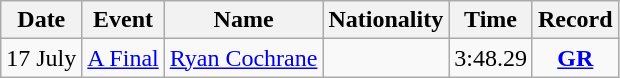<table class="wikitable" style=text-align:center>
<tr>
<th>Date</th>
<th>Event</th>
<th>Name</th>
<th>Nationality</th>
<th>Time</th>
<th>Record</th>
</tr>
<tr>
<td>17 July</td>
<td><a href='#'>A Final</a></td>
<td align=left><a href='#'>Ryan Cochrane</a></td>
<td align=left></td>
<td>3:48.29</td>
<td><strong><a href='#'>GR</a></strong></td>
</tr>
</table>
